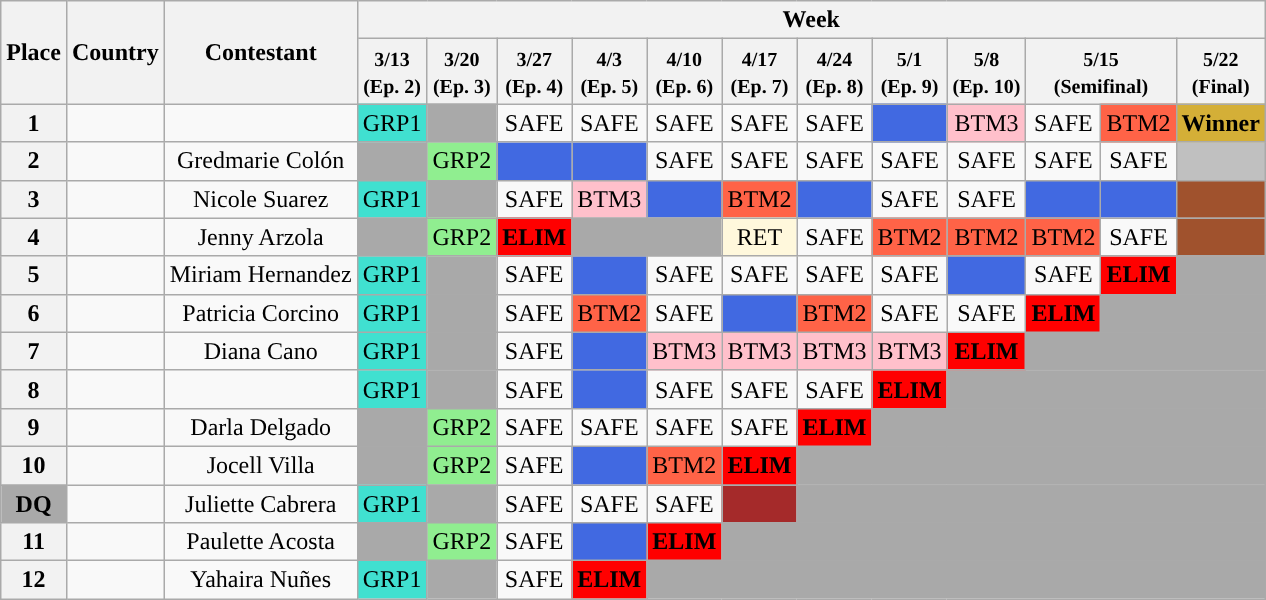<table class="wikitable" style="text-align:center">
<tr>
<th rowspan="2">Place</th>
<th rowspan="2">Country</th>
<th rowspan="2">Contestant</th>
<th colspan="14">Week</th>
</tr>
<tr>
<th><small>3/13 <br>(Ep. 2)</small></th>
<th><small>3/20 <br>(Ep. 3)</small></th>
<th><small>3/27 <br>(Ep. 4)</small></th>
<th><small>4/3 <br>(Ep. 5)</small></th>
<th><small>4/10<br>(Ep. 6)</small></th>
<th><small>4/17<br>(Ep. 7)</small></th>
<th><small>4/24<br>(Ep. 8)</small></th>
<th><small>5/1<br>(Ep. 9)</small></th>
<th><small>5/8<br>(Ep. 10)</small></th>
<th colspan="2"><small>5/15<br>(Semifinal)</small></th>
<th><small>5/22<br>(Final)</small></th>
</tr>
<tr>
<th>1</th>
<td><strong></strong></td>
<td></td>
<td style="background:turquoise;">GRP1</td>
<td style="background:darkgray;"></td>
<td>SAFE</td>
<td>SAFE</td>
<td>SAFE</td>
<td>SAFE</td>
<td>SAFE</td>
<td style="background:royalblue;"><strong></strong></td>
<td style="background:pink;">BTM3</td>
<td>SAFE</td>
<td style="background:tomato;">BTM2</td>
<td style="background:#D4AF37;"><strong>Winner</strong></td>
</tr>
<tr>
<th>2</th>
<td><strong></strong></td>
<td>Gredmarie Colón</td>
<td style="background:darkgray;"></td>
<td style="background:lightgreen;">GRP2</td>
<td style="background:royalblue;"><strong></strong></td>
<td style="background:royalblue;"><strong></strong></td>
<td>SAFE</td>
<td>SAFE</td>
<td>SAFE</td>
<td>SAFE</td>
<td>SAFE</td>
<td>SAFE</td>
<td>SAFE</td>
<td style="background:silver;"></td>
</tr>
<tr>
<th>3</th>
<td><strong></strong></td>
<td>Nicole Suarez</td>
<td style="background:turquoise;">GRP1</td>
<td style="background:darkgray;"></td>
<td>SAFE</td>
<td style="background:pink;">BTM3</td>
<td style="background:royalblue;"><strong></strong></td>
<td style="background:tomato;">BTM2</td>
<td style="background:royalblue;"><strong></strong></td>
<td>SAFE</td>
<td>SAFE</td>
<td style="background:royalblue;"><strong></strong></td>
<td style="background:royalblue;"><strong></strong></td>
<td style="background:sienna;"></td>
</tr>
<tr>
<th>4</th>
<td><strong></strong></td>
<td>Jenny Arzola</td>
<td style="background:darkgray;"></td>
<td style="background:lightgreen;">GRP2</td>
<td style="background:red;"><strong>ELIM</strong></td>
<td style="background:darkgray;" colspan="2"></td>
<td style="background:cornsilk;">RET</td>
<td>SAFE</td>
<td style="background:tomato;">BTM2</td>
<td style="background:tomato;">BTM2</td>
<td style="background:tomato;">BTM2</td>
<td>SAFE</td>
<td style="background:sienna;"></td>
</tr>
<tr>
<th>5</th>
<td><strong></strong></td>
<td>Miriam Hernandez</td>
<td style="background:turquoise;">GRP1</td>
<td style="background:darkgray;"></td>
<td>SAFE</td>
<td style="background:royalblue;"><strong></strong></td>
<td>SAFE</td>
<td>SAFE</td>
<td>SAFE</td>
<td>SAFE</td>
<td style="background:royalblue;"><strong></strong></td>
<td>SAFE</td>
<td style="background:red;"><strong>ELIM</strong></td>
<td style="background:darkgray;" colspan="11"></td>
</tr>
<tr>
<th>6</th>
<td><strong></strong></td>
<td>Patricia Corcino</td>
<td style="background:turquoise;">GRP1</td>
<td style="background:darkgray;"></td>
<td>SAFE</td>
<td style="background:tomato;">BTM2</td>
<td>SAFE</td>
<td style="background:royalblue;"><strong></strong></td>
<td style="background:tomato;">BTM2</td>
<td>SAFE</td>
<td>SAFE</td>
<td style="background:red;"><strong>ELIM</strong></td>
<td style="background:darkgray;" colspan="11"></td>
</tr>
<tr>
<th>7</th>
<td><strong></strong></td>
<td>Diana Cano</td>
<td style="background:turquoise;">GRP1</td>
<td style="background:darkgray;"></td>
<td>SAFE</td>
<td style="background:royalblue;"><strong></strong></td>
<td style="background:pink;">BTM3</td>
<td style="background:pink;">BTM3</td>
<td style="background:pink;">BTM3</td>
<td style="background:pink;">BTM3</td>
<td style="background:red;"><strong>ELIM</strong></td>
<td style="background:darkgray;" colspan="11"></td>
</tr>
<tr>
<th>8</th>
<td><strong></strong></td>
<td></td>
<td style="background:turquoise;">GRP1</td>
<td style="background:darkgray;"></td>
<td>SAFE</td>
<td style="background:royalblue;"><strong></strong></td>
<td>SAFE</td>
<td>SAFE</td>
<td>SAFE</td>
<td style="background:red;"><strong>ELIM</strong></td>
<td style="background:darkgray;" colspan="11"></td>
</tr>
<tr>
<th>9</th>
<td><strong></strong></td>
<td>Darla Delgado</td>
<td style="background:darkgray;"></td>
<td style="background:lightgreen;">GRP2</td>
<td>SAFE</td>
<td>SAFE</td>
<td>SAFE</td>
<td>SAFE</td>
<td style="background:red;"><strong>ELIM</strong></td>
<td style="background:darkgray;" colspan="11"></td>
</tr>
<tr>
<th>10</th>
<td><strong></strong></td>
<td>Jocell Villa</td>
<td style="background:darkgray;"></td>
<td style="background:lightgreen;">GRP2</td>
<td>SAFE</td>
<td style="background:royalblue;"><strong></strong></td>
<td style="background:tomato;">BTM2</td>
<td style="background:red;"><strong>ELIM</strong></td>
<td style="background:darkgray;" colspan="11"></td>
</tr>
<tr>
<th style="background:darkgray;">DQ</th>
<td><strong></strong></td>
<td>Juliette Cabrera</td>
<td style="background:turquoise;">GRP1</td>
<td style="background:darkgray;"></td>
<td>SAFE</td>
<td>SAFE</td>
<td>SAFE</td>
<td style="background:brown;"></td>
<td style="background:darkgray;" colspan="11"></td>
</tr>
<tr>
<th>11</th>
<td><strong></strong></td>
<td>Paulette Acosta</td>
<td style="background:darkgray;"></td>
<td style="background:lightgreen;">GRP2</td>
<td>SAFE</td>
<td style="background:royalblue;"><strong></strong></td>
<td style="background:red;"><strong>ELIM</strong></td>
<td style="background:darkgray;" colspan="11"></td>
</tr>
<tr>
<th>12</th>
<td><strong></strong></td>
<td>Yahaira Nuñes</td>
<td style="background:turquoise;">GRP1</td>
<td style="background:darkgray;"></td>
<td>SAFE</td>
<td style="background:red;"><strong>ELIM</strong></td>
<td style="background:darkgray;" colspan="11"></td>
</tr>
</table>
